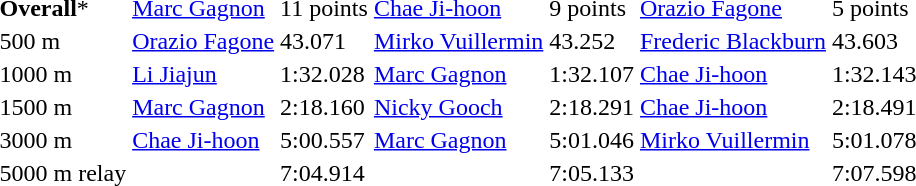<table>
<tr>
<td><strong>Overall</strong>*</td>
<td><a href='#'>Marc Gagnon</a> <br> </td>
<td>11 points</td>
<td><a href='#'>Chae Ji-hoon</a> <br> </td>
<td>9 points</td>
<td><a href='#'>Orazio Fagone</a> <br> </td>
<td>5 points</td>
</tr>
<tr>
<td>500 m</td>
<td><a href='#'>Orazio Fagone</a> <br> </td>
<td>43.071</td>
<td><a href='#'>Mirko Vuillermin</a> <br> </td>
<td>43.252</td>
<td><a href='#'>Frederic Blackburn</a> <br> </td>
<td>43.603</td>
</tr>
<tr>
<td>1000 m</td>
<td><a href='#'>Li Jiajun</a> <br> </td>
<td>1:32.028</td>
<td><a href='#'>Marc Gagnon</a> <br> </td>
<td>1:32.107</td>
<td><a href='#'>Chae Ji-hoon</a> <br> </td>
<td>1:32.143</td>
</tr>
<tr>
<td>1500 m</td>
<td><a href='#'>Marc Gagnon</a> <br> </td>
<td>2:18.160</td>
<td><a href='#'>Nicky Gooch</a> <br> </td>
<td>2:18.291</td>
<td><a href='#'>Chae Ji-hoon</a> <br> </td>
<td>2:18.491</td>
</tr>
<tr>
<td>3000 m</td>
<td><a href='#'>Chae Ji-hoon</a> <br> </td>
<td>5:00.557</td>
<td><a href='#'>Marc Gagnon</a> <br> </td>
<td>5:01.046</td>
<td><a href='#'>Mirko Vuillermin</a> <br> </td>
<td>5:01.078</td>
</tr>
<tr>
<td>5000 m relay</td>
<td></td>
<td>7:04.914</td>
<td></td>
<td>7:05.133</td>
<td></td>
<td>7:07.598</td>
</tr>
</table>
